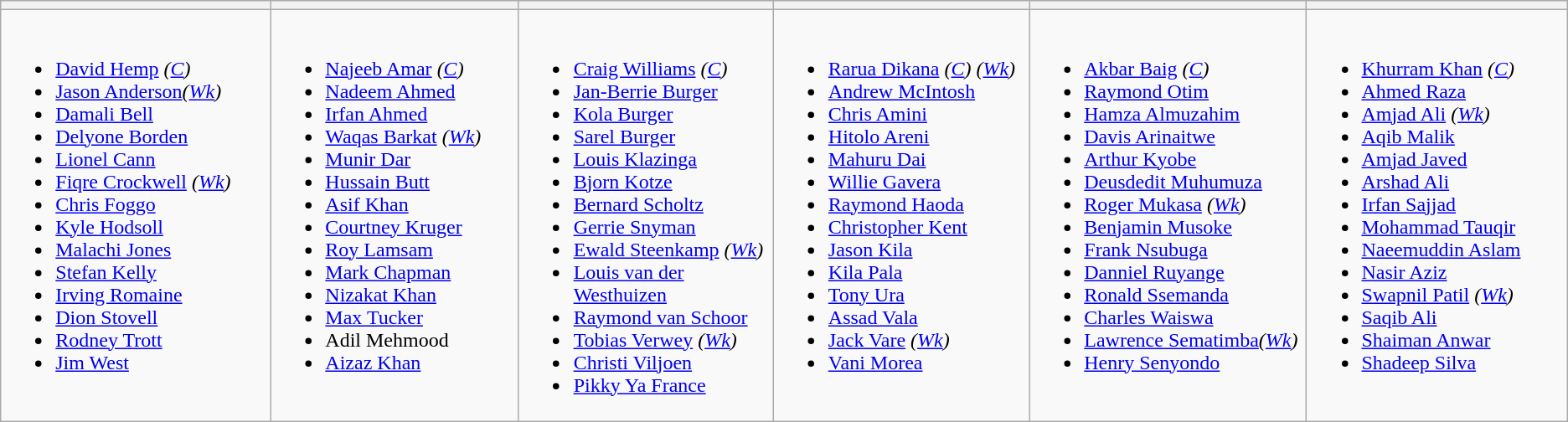<table class="wikitable">
<tr>
<th width=330></th>
<th width=330></th>
<th width=330></th>
<th width=330></th>
<th width=330></th>
<th width=330></th>
</tr>
<tr>
<td valign=top><br><ul><li><a href='#'>David Hemp</a> <em>(<a href='#'>C</a>)</em></li><li><a href='#'>Jason Anderson</a><em>(<a href='#'>Wk</a>)</em></li><li><a href='#'>Damali Bell</a></li><li><a href='#'>Delyone Borden</a></li><li><a href='#'>Lionel Cann</a></li><li><a href='#'>Fiqre Crockwell</a> <em>(<a href='#'>Wk</a>)</em></li><li><a href='#'>Chris Foggo</a></li><li><a href='#'>Kyle Hodsoll</a></li><li><a href='#'>Malachi Jones</a></li><li><a href='#'>Stefan Kelly</a></li><li><a href='#'>Irving Romaine</a></li><li><a href='#'>Dion Stovell</a></li><li><a href='#'>Rodney Trott</a></li><li><a href='#'>Jim West</a></li></ul></td>
<td valign=top><br><ul><li><a href='#'>Najeeb Amar</a> <em>(<a href='#'>C</a>)</em></li><li><a href='#'>Nadeem Ahmed</a></li><li><a href='#'>Irfan Ahmed</a></li><li><a href='#'>Waqas Barkat</a> <em>(<a href='#'>Wk</a>)</em></li><li><a href='#'>Munir Dar</a></li><li><a href='#'>Hussain Butt</a></li><li><a href='#'>Asif Khan</a></li><li><a href='#'>Courtney Kruger</a></li><li><a href='#'>Roy Lamsam</a></li><li><a href='#'>Mark Chapman</a></li><li><a href='#'>Nizakat Khan</a></li><li><a href='#'>Max Tucker</a></li><li>Adil Mehmood</li><li><a href='#'>Aizaz Khan</a></li></ul></td>
<td valign=top><br><ul><li><a href='#'>Craig Williams</a> <em>(<a href='#'>C</a>)</em></li><li><a href='#'>Jan-Berrie Burger</a></li><li><a href='#'>Kola Burger</a></li><li><a href='#'>Sarel Burger</a></li><li><a href='#'>Louis Klazinga</a></li><li><a href='#'>Bjorn Kotze</a></li><li><a href='#'>Bernard Scholtz</a></li><li><a href='#'>Gerrie Snyman</a></li><li><a href='#'>Ewald Steenkamp</a> <em>(<a href='#'>Wk</a>)</em></li><li><a href='#'>Louis van der Westhuizen</a></li><li><a href='#'>Raymond van Schoor</a></li><li><a href='#'>Tobias Verwey</a> <em>(<a href='#'>Wk</a>)</em></li><li><a href='#'>Christi Viljoen</a></li><li><a href='#'>Pikky Ya France</a></li></ul></td>
<td valign=top><br><ul><li><a href='#'>Rarua Dikana</a> <em>(<a href='#'>C</a>)</em> <em>(<a href='#'>Wk</a>)</em></li><li><a href='#'>Andrew McIntosh</a></li><li><a href='#'>Chris Amini</a></li><li><a href='#'>Hitolo Areni</a></li><li><a href='#'>Mahuru Dai</a></li><li><a href='#'>Willie Gavera</a></li><li><a href='#'>Raymond Haoda</a></li><li><a href='#'>Christopher Kent</a></li><li><a href='#'>Jason Kila</a></li><li><a href='#'>Kila Pala</a></li><li><a href='#'>Tony Ura</a></li><li><a href='#'>Assad Vala</a></li><li><a href='#'>Jack Vare</a> <em>(<a href='#'>Wk</a>)</em></li><li><a href='#'>Vani Morea</a></li></ul></td>
<td valign=top><br><ul><li><a href='#'>Akbar Baig</a> <em>(<a href='#'>C</a>)</em></li><li><a href='#'>Raymond Otim</a></li><li><a href='#'>Hamza Almuzahim</a></li><li><a href='#'>Davis Arinaitwe</a></li><li><a href='#'>Arthur Kyobe</a></li><li><a href='#'>Deusdedit Muhumuza</a></li><li><a href='#'>Roger Mukasa</a> <em>(<a href='#'>Wk</a>)</em></li><li><a href='#'>Benjamin Musoke</a></li><li><a href='#'>Frank Nsubuga</a></li><li><a href='#'>Danniel Ruyange</a></li><li><a href='#'>Ronald Ssemanda</a></li><li><a href='#'>Charles Waiswa</a></li><li><a href='#'>Lawrence Sematimba</a><em>(<a href='#'>Wk</a>)</em></li><li><a href='#'>Henry Senyondo</a></li></ul></td>
<td valign=top><br><ul><li><a href='#'>Khurram Khan</a> <em>(<a href='#'>C</a>)</em></li><li><a href='#'>Ahmed Raza</a></li><li><a href='#'>Amjad Ali</a> <em>(<a href='#'>Wk</a>)</em></li><li><a href='#'>Aqib Malik</a></li><li><a href='#'>Amjad Javed</a></li><li><a href='#'>Arshad Ali</a></li><li><a href='#'>Irfan Sajjad</a></li><li><a href='#'>Mohammad Tauqir</a></li><li><a href='#'>Naeemuddin Aslam</a></li><li><a href='#'>Nasir Aziz</a></li><li><a href='#'>Swapnil Patil</a> <em>(<a href='#'>Wk</a>)</em></li><li><a href='#'>Saqib Ali</a></li><li><a href='#'>Shaiman Anwar</a></li><li><a href='#'>Shadeep Silva</a></li></ul></td>
</tr>
</table>
